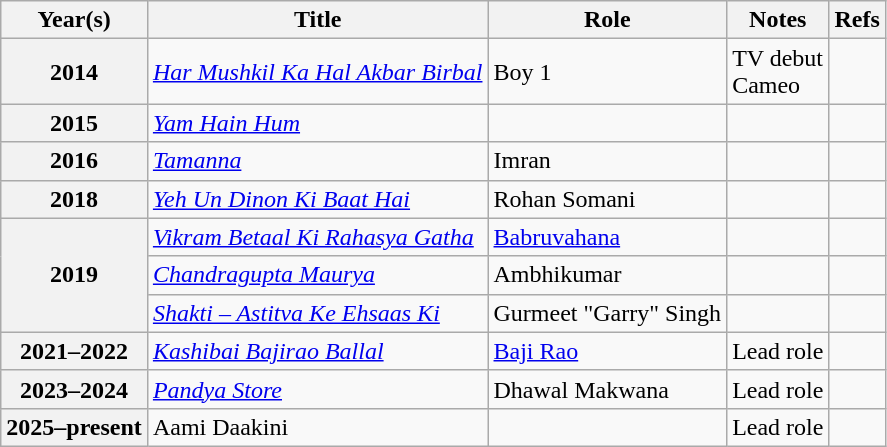<table class="wikitable plainrowheaders sortable">
<tr>
<th scope="col">Year(s)</th>
<th scope="col">Title</th>
<th scope="col">Role</th>
<th scope="col" class="unsortable">Notes</th>
<th scope="col" class="unsortable">Refs</th>
</tr>
<tr>
<th scope="row">2014</th>
<td><em><a href='#'>Har Mushkil Ka Hal Akbar Birbal</a></em></td>
<td>Boy 1</td>
<td>TV debut<br>Cameo</td>
<td></td>
</tr>
<tr>
<th scope="row">2015</th>
<td><em><a href='#'>Yam Hain Hum</a></em></td>
<td></td>
<td></td>
<td></td>
</tr>
<tr>
<th scope="row">2016</th>
<td><em><a href='#'>Tamanna</a></em></td>
<td>Imran</td>
<td></td>
<td></td>
</tr>
<tr>
<th scope="row">2018</th>
<td><em><a href='#'>Yeh Un Dinon Ki Baat Hai</a></em></td>
<td>Rohan Somani</td>
<td></td>
<td></td>
</tr>
<tr>
<th scope="row" rowspan="3">2019</th>
<td><em><a href='#'>Vikram Betaal Ki Rahasya Gatha</a></em></td>
<td><a href='#'>Babruvahana</a></td>
<td></td>
<td></td>
</tr>
<tr>
<td><em><a href='#'>Chandragupta Maurya</a></em></td>
<td>Ambhikumar</td>
<td></td>
<td></td>
</tr>
<tr>
<td><em><a href='#'>Shakti – Astitva Ke Ehsaas Ki</a></em></td>
<td>Gurmeet "Garry" Singh</td>
<td></td>
<td></td>
</tr>
<tr>
<th scope="row">2021–2022</th>
<td><em><a href='#'>Kashibai Bajirao Ballal</a></em></td>
<td><a href='#'>Baji Rao</a></td>
<td>Lead role</td>
<td></td>
</tr>
<tr>
<th scope="row">2023–2024</th>
<td><em><a href='#'>Pandya Store</a></em></td>
<td>Dhawal Makwana</td>
<td>Lead role</td>
<td></td>
</tr>
<tr>
<th scope="row">2025–present</th>
<td>Aami Daakini</td>
<td></td>
<td>Lead role</td>
<td></td>
</tr>
</table>
